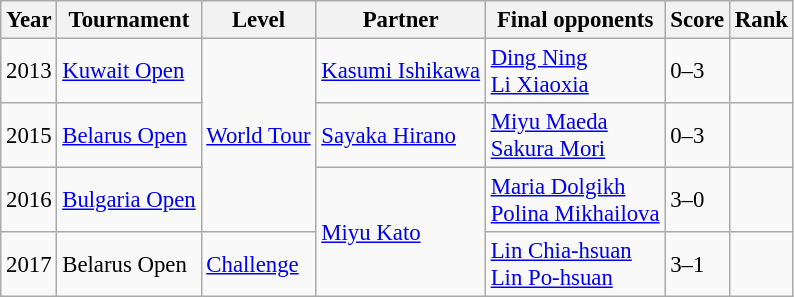<table class="sortable wikitable" style="font-size: 95%;">
<tr>
<th>Year</th>
<th>Tournament</th>
<th>Level</th>
<th>Partner</th>
<th>Final opponents</th>
<th>Score</th>
<th>Rank</th>
</tr>
<tr>
<td>2013</td>
<td><a href='#'>Kuwait Open</a></td>
<td rowspan=3><a href='#'>World Tour</a></td>
<td><a href='#'>Kasumi Ishikawa</a></td>
<td><a href='#'>Ding Ning</a><br><a href='#'>Li Xiaoxia</a></td>
<td>0–3</td>
<td></td>
</tr>
<tr>
<td>2015</td>
<td><a href='#'>Belarus Open</a></td>
<td><a href='#'>Sayaka Hirano</a></td>
<td><a href='#'>Miyu Maeda</a><br><a href='#'>Sakura Mori</a></td>
<td>0–3</td>
<td></td>
</tr>
<tr>
<td>2016</td>
<td><a href='#'>Bulgaria Open</a></td>
<td rowspan=2><a href='#'>Miyu Kato</a></td>
<td><a href='#'>Maria Dolgikh</a><br><a href='#'>Polina Mikhailova</a></td>
<td>3–0</td>
<td></td>
</tr>
<tr>
<td>2017</td>
<td>Belarus Open</td>
<td><a href='#'>Challenge</a></td>
<td><a href='#'>Lin Chia-hsuan</a><br><a href='#'>Lin Po-hsuan</a></td>
<td>3–1</td>
<td></td>
</tr>
</table>
